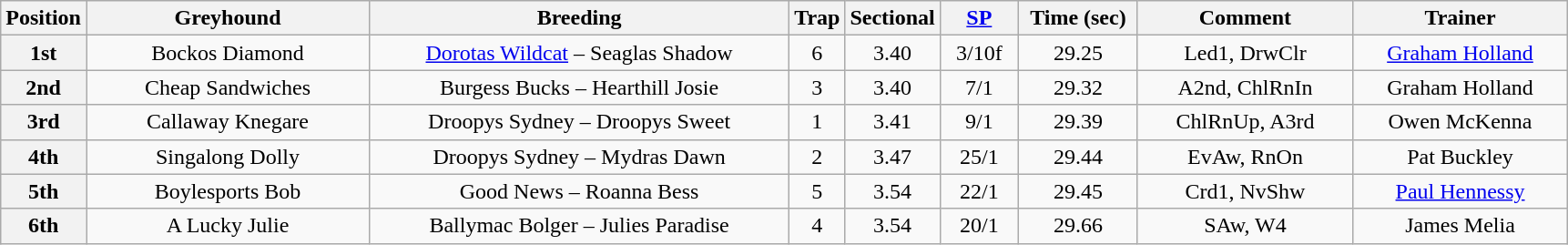<table class="wikitable" style="text-align: center">
<tr>
<th width=30>Position</th>
<th width=200>Greyhound</th>
<th width=300>Breeding</th>
<th width=20>Trap</th>
<th width=30>Sectional</th>
<th width=50><a href='#'>SP</a></th>
<th width=80>Time (sec)</th>
<th width=150>Comment</th>
<th width=150>Trainer</th>
</tr>
<tr>
<th>1st</th>
<td>Bockos Diamond</td>
<td><a href='#'>Dorotas Wildcat</a> – Seaglas Shadow</td>
<td>6</td>
<td>3.40</td>
<td>3/10f</td>
<td>29.25</td>
<td>Led1, DrwClr</td>
<td><a href='#'>Graham Holland</a></td>
</tr>
<tr>
<th>2nd</th>
<td>Cheap Sandwiches</td>
<td>Burgess Bucks – Hearthill Josie</td>
<td>3</td>
<td>3.40</td>
<td>7/1</td>
<td>29.32</td>
<td>A2nd, ChlRnIn</td>
<td>Graham Holland</td>
</tr>
<tr>
<th>3rd</th>
<td>Callaway Knegare</td>
<td>Droopys Sydney – Droopys Sweet</td>
<td>1</td>
<td>3.41</td>
<td>9/1</td>
<td>29.39</td>
<td>ChlRnUp, A3rd</td>
<td>Owen McKenna</td>
</tr>
<tr>
<th>4th</th>
<td>Singalong Dolly</td>
<td>Droopys Sydney – Mydras Dawn</td>
<td>2</td>
<td>3.47</td>
<td>25/1</td>
<td>29.44</td>
<td>EvAw, RnOn</td>
<td>Pat Buckley</td>
</tr>
<tr>
<th>5th</th>
<td>Boylesports Bob</td>
<td>Good News – Roanna Bess</td>
<td>5</td>
<td>3.54</td>
<td>22/1</td>
<td>29.45</td>
<td>Crd1, NvShw</td>
<td><a href='#'>Paul Hennessy</a></td>
</tr>
<tr>
<th>6th</th>
<td>A Lucky Julie</td>
<td>Ballymac Bolger – Julies Paradise</td>
<td>4</td>
<td>3.54</td>
<td>20/1</td>
<td>29.66</td>
<td>SAw, W4</td>
<td>James Melia</td>
</tr>
</table>
